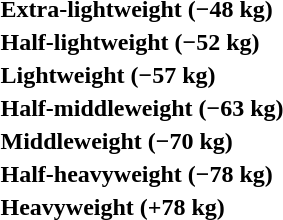<table>
<tr>
<th rowspan=2 style="text-align:left;">Extra-lightweight (−48 kg)</th>
<td rowspan=2></td>
<td rowspan=2></td>
<td></td>
</tr>
<tr>
<td></td>
</tr>
<tr>
<th rowspan=2 style="text-align:left;">Half-lightweight (−52 kg)</th>
<td rowspan=2></td>
<td rowspan=2></td>
<td></td>
</tr>
<tr>
<td></td>
</tr>
<tr>
<th rowspan=2 style="text-align:left;">Lightweight (−57 kg)</th>
<td rowspan=2></td>
<td rowspan=2></td>
<td></td>
</tr>
<tr>
<td></td>
</tr>
<tr>
<th rowspan=2 style="text-align:left;">Half-middleweight (−63 kg)</th>
<td rowspan=2></td>
<td rowspan=2></td>
<td></td>
</tr>
<tr>
<td></td>
</tr>
<tr>
<th rowspan=2 style="text-align:left;">Middleweight (−70 kg)</th>
<td rowspan=2></td>
<td rowspan=2></td>
<td></td>
</tr>
<tr>
<td></td>
</tr>
<tr>
<th rowspan=2 style="text-align:left;">Half-heavyweight (−78 kg)</th>
<td rowspan=2></td>
<td rowspan=2></td>
<td></td>
</tr>
<tr>
<td></td>
</tr>
<tr>
<th rowspan=2 style="text-align:left;">Heavyweight (+78 kg)</th>
<td rowspan=2></td>
<td rowspan=2></td>
<td></td>
</tr>
<tr>
<td></td>
</tr>
</table>
